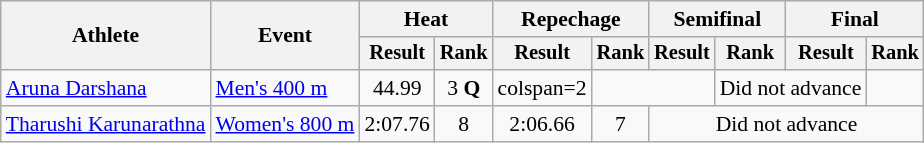<table class="wikitable" style="font-size:90%">
<tr>
<th rowspan="2">Athlete</th>
<th rowspan="2">Event</th>
<th colspan="2">Heat</th>
<th colspan="2">Repechage</th>
<th colspan="2">Semifinal</th>
<th colspan="2">Final</th>
</tr>
<tr style="font-size:95%">
<th>Result</th>
<th>Rank</th>
<th>Result</th>
<th>Rank</th>
<th>Result</th>
<th>Rank</th>
<th>Result</th>
<th>Rank</th>
</tr>
<tr align=center>
<td align=left><a href='#'>Aruna Darshana</a></td>
<td align=left><a href='#'>Men's 400 m</a></td>
<td>44.99 <strong></strong></td>
<td>3 <strong>Q</strong></td>
<td>colspan=2 </td>
<td Colspan=2></td>
<td colspan=2>Did not advance</td>
</tr>
<tr align=center>
<td align=left><a href='#'>Tharushi Karunarathna</a></td>
<td align=left><a href='#'>Women's 800 m</a></td>
<td>2:07.76</td>
<td>8</td>
<td>2:06.66</td>
<td>7</td>
<td colspan=4>Did not advance</td>
</tr>
</table>
